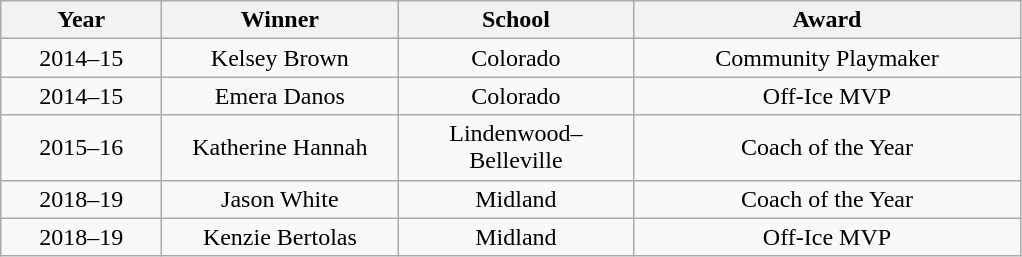<table class="wikitable" style="text-align: center;">
<tr>
<th scope="col" width="100px">Year</th>
<th scope="col" width="150px">Winner</th>
<th scope="col" width="150px">School</th>
<th scope="col" width="250px">Award</th>
</tr>
<tr>
<td>2014–15</td>
<td>Kelsey Brown</td>
<td>Colorado</td>
<td>Community Playmaker</td>
</tr>
<tr>
<td>2014–15</td>
<td>Emera Danos</td>
<td>Colorado</td>
<td>Off-Ice MVP</td>
</tr>
<tr>
<td>2015–16</td>
<td>Katherine Hannah</td>
<td>Lindenwood–Belleville</td>
<td>Coach of the Year</td>
</tr>
<tr>
<td>2018–19</td>
<td>Jason White</td>
<td>Midland</td>
<td>Coach of the Year</td>
</tr>
<tr>
<td>2018–19</td>
<td>Kenzie Bertolas</td>
<td>Midland</td>
<td>Off-Ice MVP</td>
</tr>
</table>
